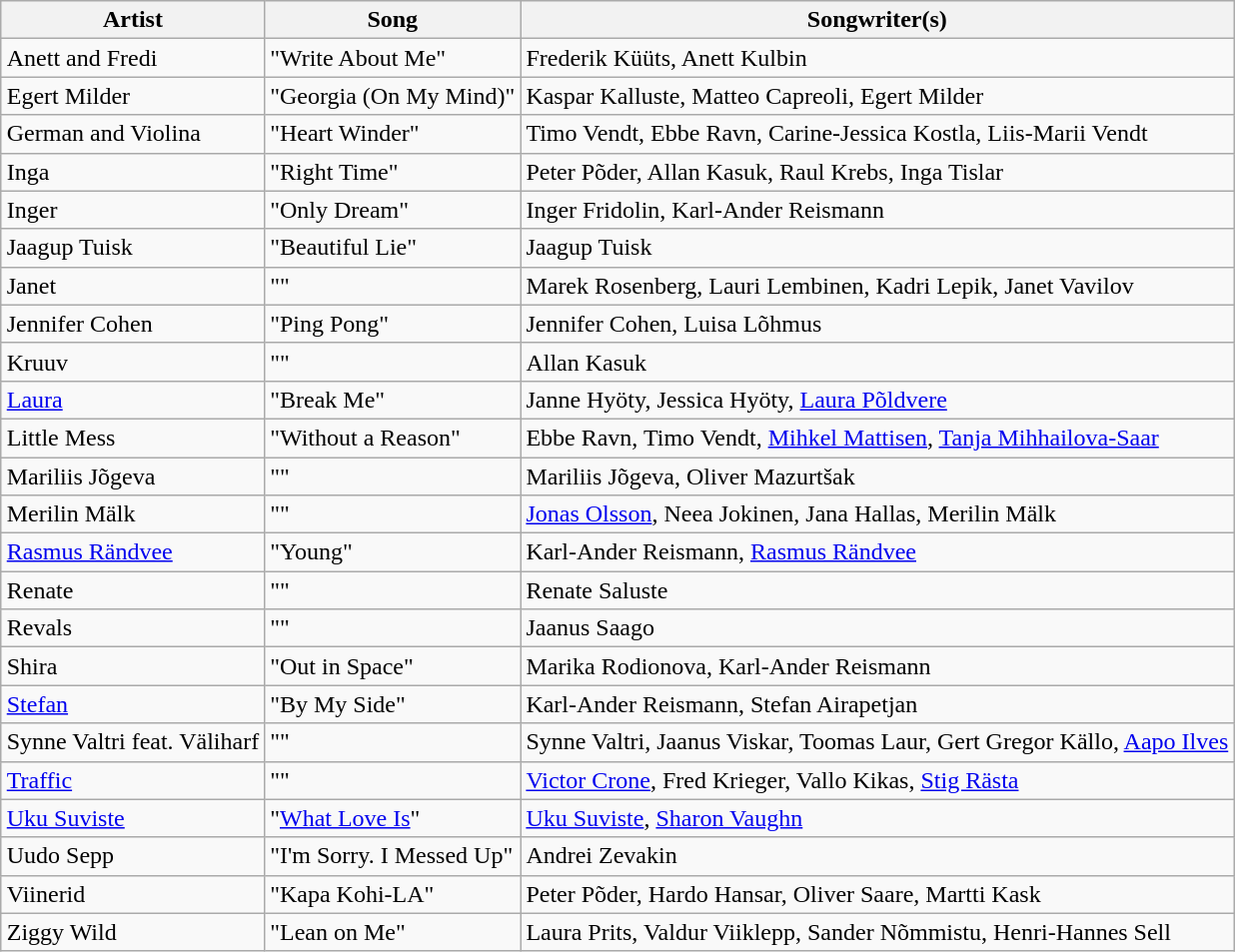<table class="sortable wikitable" style="margin: 1em auto 1em auto">
<tr>
<th>Artist</th>
<th>Song</th>
<th class="unsortable">Songwriter(s)</th>
</tr>
<tr>
<td>Anett and Fredi</td>
<td>"Write About Me"</td>
<td>Frederik Küüts, Anett Kulbin</td>
</tr>
<tr>
<td>Egert Milder</td>
<td>"Georgia (On My Mind)"</td>
<td>Kaspar Kalluste, Matteo Capreoli, Egert Milder</td>
</tr>
<tr>
<td>German and Violina</td>
<td>"Heart Winder"</td>
<td>Timo Vendt, Ebbe Ravn, Carine-Jessica Kostla, Liis-Marii Vendt</td>
</tr>
<tr>
<td>Inga</td>
<td>"Right Time"</td>
<td>Peter Põder, Allan Kasuk, Raul Krebs, Inga Tislar</td>
</tr>
<tr>
<td>Inger</td>
<td>"Only Dream"</td>
<td>Inger Fridolin, Karl-Ander Reismann</td>
</tr>
<tr>
<td>Jaagup Tuisk</td>
<td>"Beautiful Lie"</td>
<td>Jaagup Tuisk</td>
</tr>
<tr>
<td>Janet</td>
<td>""</td>
<td>Marek Rosenberg, Lauri Lembinen, Kadri Lepik, Janet Vavilov</td>
</tr>
<tr>
<td>Jennifer Cohen</td>
<td>"Ping Pong"</td>
<td>Jennifer Cohen, Luisa Lõhmus</td>
</tr>
<tr>
<td>Kruuv</td>
<td>""</td>
<td>Allan Kasuk</td>
</tr>
<tr>
<td><a href='#'>Laura</a></td>
<td>"Break Me"</td>
<td>Janne Hyöty, Jessica Hyöty, <a href='#'>Laura Põldvere</a></td>
</tr>
<tr>
<td>Little Mess</td>
<td>"Without a Reason"</td>
<td>Ebbe Ravn, Timo Vendt, <a href='#'>Mihkel Mattisen</a>, <a href='#'>Tanja Mihhailova-Saar</a></td>
</tr>
<tr>
<td>Mariliis Jõgeva</td>
<td>""</td>
<td>Mariliis Jõgeva, Oliver Mazurtšak</td>
</tr>
<tr>
<td>Merilin Mälk</td>
<td>""</td>
<td><a href='#'>Jonas Olsson</a>, Neea Jokinen, Jana Hallas, Merilin Mälk</td>
</tr>
<tr>
<td><a href='#'>Rasmus Rändvee</a></td>
<td>"Young"</td>
<td>Karl-Ander Reismann, <a href='#'>Rasmus Rändvee</a></td>
</tr>
<tr>
<td>Renate</td>
<td>""</td>
<td>Renate Saluste</td>
</tr>
<tr>
<td>Revals</td>
<td>""</td>
<td>Jaanus Saago</td>
</tr>
<tr>
<td>Shira</td>
<td>"Out in Space"</td>
<td>Marika Rodionova, Karl-Ander Reismann</td>
</tr>
<tr>
<td><a href='#'>Stefan</a></td>
<td>"By My Side"</td>
<td>Karl-Ander Reismann, Stefan Airapetjan</td>
</tr>
<tr>
<td>Synne Valtri feat. Väliharf</td>
<td>""</td>
<td>Synne Valtri, Jaanus Viskar, Toomas Laur, Gert Gregor Källo, <a href='#'>Aapo Ilves</a></td>
</tr>
<tr>
<td><a href='#'>Traffic</a></td>
<td>""</td>
<td><a href='#'>Victor Crone</a>, Fred Krieger, Vallo Kikas, <a href='#'>Stig Rästa</a></td>
</tr>
<tr>
<td><a href='#'>Uku Suviste</a></td>
<td>"<a href='#'>What Love Is</a>"</td>
<td><a href='#'>Uku Suviste</a>, <a href='#'>Sharon Vaughn</a></td>
</tr>
<tr>
<td>Uudo Sepp</td>
<td>"I'm Sorry. I Messed Up"</td>
<td>Andrei Zevakin</td>
</tr>
<tr>
<td>Viinerid</td>
<td>"Kapa Kohi-LA"</td>
<td>Peter Põder, Hardo Hansar, Oliver Saare, Martti Kask</td>
</tr>
<tr>
<td>Ziggy Wild</td>
<td>"Lean on Me"</td>
<td>Laura Prits, Valdur Viiklepp, Sander Nõmmistu, Henri-Hannes Sell</td>
</tr>
</table>
